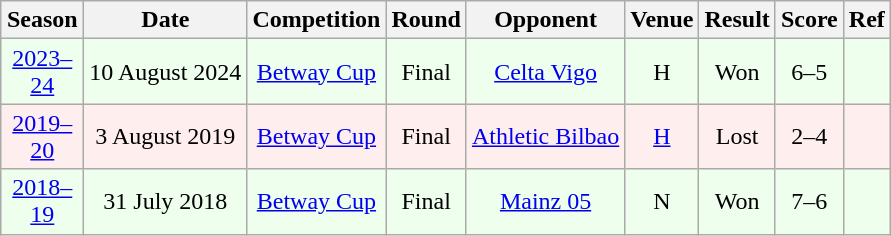<table class="wikitable " style="text-align: center;">
<tr>
<th style="width: 3em;">Season</th>
<th>Date</th>
<th>Competition</th>
<th>Round</th>
<th>Opponent</th>
<th>Venue</th>
<th>Result</th>
<th>Score</th>
<th>Ref</th>
</tr>
<tr bgcolor = "#EEFFEE">
<td><a href='#'>2023–24</a></td>
<td>10 August 2024</td>
<td><a href='#'>Betway Cup</a></td>
<td>Final</td>
<td><a href='#'>Celta Vigo</a></td>
<td>H</td>
<td>Won</td>
<td>6–5</td>
<td></td>
</tr>
<tr bgcolor = "#FFEEEE">
<td><a href='#'>2019–20</a></td>
<td>3 August 2019</td>
<td><a href='#'>Betway Cup</a></td>
<td>Final</td>
<td><a href='#'>Athletic Bilbao</a></td>
<td><a href='#'>H</a></td>
<td>Lost</td>
<td>2–4</td>
<td></td>
</tr>
<tr bgcolor = "#EEFFEE">
<td><a href='#'>2018–19</a></td>
<td>31 July 2018</td>
<td><a href='#'>Betway Cup</a></td>
<td>Final</td>
<td><a href='#'>Mainz 05</a></td>
<td>N</td>
<td>Won</td>
<td>7–6</td>
<td></td>
</tr>
</table>
